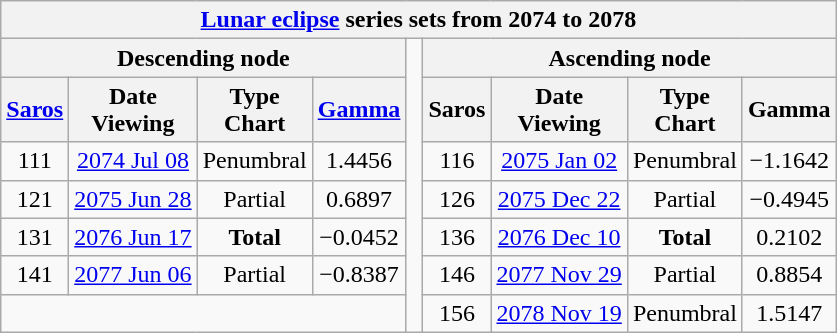<table class="wikitable mw-collapsible mw-collapsed">
<tr>
<th class="nowrap" colspan="9"><a href='#'>Lunar eclipse</a> series sets from 2074 to 2078</th>
</tr>
<tr>
<th scope="col" colspan="4">Descending node</th>
<td rowspan="11"> </td>
<th scope="col" colspan="4">Ascending node</th>
</tr>
<tr style="text-align: center;">
<th scope="col"><a href='#'>Saros</a></th>
<th scope="col">Date<br>Viewing</th>
<th scope="col">Type<br>Chart</th>
<th scope="col"><a href='#'>Gamma</a></th>
<th scope="col">Saros</th>
<th scope="col">Date<br>Viewing</th>
<th scope="col">Type<br>Chart</th>
<th scope="col">Gamma</th>
</tr>
<tr style="text-align: center;">
<td>111</td>
<td><a href='#'>2074 Jul 08</a><br></td>
<td style="text-align:center;">Penumbral<br></td>
<td>1.4456</td>
<td>116</td>
<td><a href='#'>2075 Jan 02</a><br></td>
<td style="text-align:center;">Penumbral<br></td>
<td>−1.1642</td>
</tr>
<tr style="text-align: center;">
<td>121</td>
<td><a href='#'>2075 Jun 28</a><br></td>
<td style="text-align:center;">Partial<br></td>
<td>0.6897</td>
<td>126</td>
<td><a href='#'>2075 Dec 22</a><br></td>
<td style="text-align:center;">Partial<br></td>
<td>−0.4945</td>
</tr>
<tr style="text-align: center;">
<td>131</td>
<td><a href='#'>2076 Jun 17</a><br></td>
<td style="text-align:center;"><strong>Total</strong><br></td>
<td>−0.0452</td>
<td>136</td>
<td style="text-align:center;vertical-align:top;"><a href='#'>2076 Dec 10</a><br></td>
<td style="text-align:center;"><strong>Total</strong><br></td>
<td>0.2102</td>
</tr>
<tr style="text-align: center;">
<td>141</td>
<td><a href='#'>2077 Jun 06</a><br></td>
<td style="text-align:center;">Partial<br></td>
<td>−0.8387</td>
<td>146</td>
<td><a href='#'>2077 Nov 29</a><br></td>
<td style="text-align:center;">Partial<br></td>
<td>0.8854</td>
</tr>
<tr style="text-align: center;">
<td colspan=4></td>
<td>156</td>
<td><a href='#'>2078 Nov 19</a><br></td>
<td style="text-align:center;">Penumbral<br></td>
<td>1.5147</td>
</tr>
</table>
